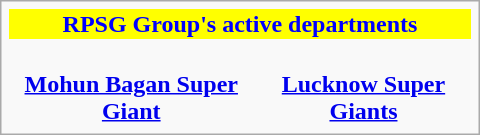<table class="infobox" style="width: 20em; font-size: 95%em;">
<tr style="color:blue; background: yellow; text-align:center;">
<th colspan="4” style="text-align: center">RPSG Group's active departments</th>
</tr>
<tr style="text-align: center">
<td><br><strong><a href='#'>Mohun Bagan Super Giant</a></strong></td>
<td><br><strong><a href='#'>Lucknow Super Giants</a></strong></td>
</tr>
</table>
